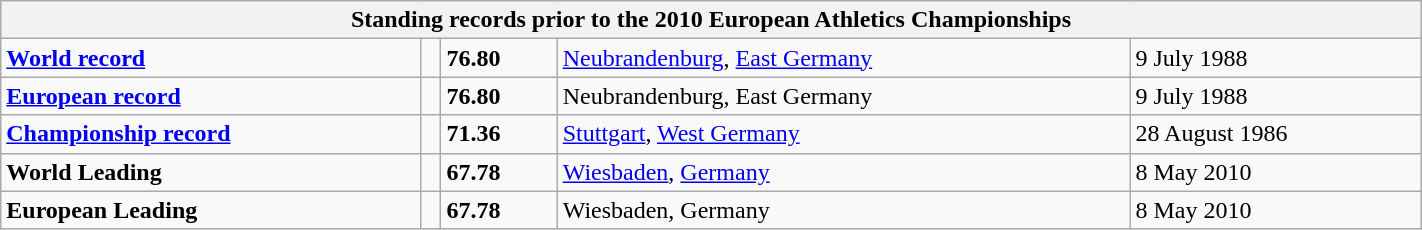<table class="wikitable" width=75%>
<tr>
<th colspan="5">Standing records prior to the 2010 European Athletics Championships</th>
</tr>
<tr>
<td><strong><a href='#'>World record</a></strong></td>
<td></td>
<td><strong>76.80</strong></td>
<td><a href='#'>Neubrandenburg</a>, <a href='#'>East Germany</a></td>
<td>9 July 1988</td>
</tr>
<tr>
<td><strong><a href='#'>European record</a></strong></td>
<td></td>
<td><strong>76.80</strong></td>
<td>Neubrandenburg, East Germany</td>
<td>9 July 1988</td>
</tr>
<tr>
<td><strong><a href='#'>Championship record</a></strong></td>
<td></td>
<td><strong>71.36</strong></td>
<td><a href='#'>Stuttgart</a>, <a href='#'>West Germany</a></td>
<td>28 August 1986</td>
</tr>
<tr>
<td><strong>World Leading</strong></td>
<td></td>
<td><strong>67.78</strong></td>
<td><a href='#'>Wiesbaden</a>, <a href='#'>Germany</a></td>
<td>8 May 2010</td>
</tr>
<tr>
<td><strong>European Leading</strong></td>
<td></td>
<td><strong>67.78</strong></td>
<td>Wiesbaden, Germany</td>
<td>8 May 2010</td>
</tr>
</table>
